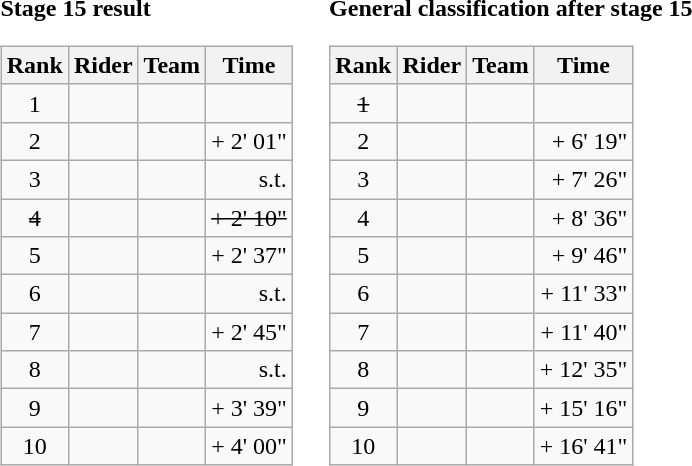<table>
<tr>
<td><strong>Stage 15 result</strong><br><table class="wikitable">
<tr>
<th scope="col">Rank</th>
<th scope="col">Rider</th>
<th scope="col">Team</th>
<th scope="col">Time</th>
</tr>
<tr>
<td style="text-align:center;">1</td>
<td></td>
<td></td>
<td style="text-align:right;"></td>
</tr>
<tr>
<td style="text-align:center;">2</td>
<td></td>
<td></td>
<td style="text-align:right;">+ 2' 01"</td>
</tr>
<tr>
<td style="text-align:center;">3</td>
<td></td>
<td></td>
<td style="text-align:right;">s.t.</td>
</tr>
<tr>
<td style="text-align:center;"><del>4</del></td>
<td><del></del> </td>
<td><del></del></td>
<td style="text-align:right;"><del>+ 2' 10"</del></td>
</tr>
<tr>
<td style="text-align:center;">5</td>
<td></td>
<td></td>
<td style="text-align:right;">+ 2' 37"</td>
</tr>
<tr>
<td style="text-align:center;">6</td>
<td></td>
<td></td>
<td style="text-align:right;">s.t.</td>
</tr>
<tr>
<td style="text-align:center;">7</td>
<td></td>
<td></td>
<td style="text-align:right;">+ 2' 45"</td>
</tr>
<tr>
<td style="text-align:center;">8</td>
<td></td>
<td></td>
<td style="text-align:right;">s.t.</td>
</tr>
<tr>
<td style="text-align:center;">9</td>
<td></td>
<td></td>
<td style="text-align:right;">+ 3' 39"</td>
</tr>
<tr>
<td style="text-align:center;">10</td>
<td></td>
<td></td>
<td style="text-align:right;">+ 4' 00"</td>
</tr>
</table>
</td>
<td></td>
<td><strong>General classification after stage 15</strong><br><table class="wikitable">
<tr>
<th scope="col">Rank</th>
<th scope="col">Rider</th>
<th scope="col">Team</th>
<th scope="col">Time</th>
</tr>
<tr>
<td style="text-align:center;"><del>1</del></td>
<td><del></del> </td>
<td><del></del></td>
<td style="text-align:right;"><del></del></td>
</tr>
<tr>
<td style="text-align:center;">2</td>
<td></td>
<td></td>
<td style="text-align:right;">+ 6' 19"</td>
</tr>
<tr>
<td style="text-align:center;">3</td>
<td></td>
<td></td>
<td style="text-align:right;">+ 7' 26"</td>
</tr>
<tr>
<td style="text-align:center;">4</td>
<td></td>
<td></td>
<td style="text-align:right;">+ 8' 36"</td>
</tr>
<tr>
<td style="text-align:center;">5</td>
<td></td>
<td></td>
<td style="text-align:right;">+ 9' 46"</td>
</tr>
<tr>
<td style="text-align:center;">6</td>
<td></td>
<td></td>
<td style="text-align:right;">+ 11' 33"</td>
</tr>
<tr>
<td style="text-align:center;">7</td>
<td></td>
<td></td>
<td style="text-align:right;">+ 11' 40"</td>
</tr>
<tr>
<td style="text-align:center;">8</td>
<td></td>
<td></td>
<td style="text-align:right;">+ 12' 35"</td>
</tr>
<tr>
<td style="text-align:center;">9</td>
<td></td>
<td></td>
<td style="text-align:right;">+ 15' 16"</td>
</tr>
<tr>
<td style="text-align:center;">10</td>
<td></td>
<td></td>
<td style="text-align:right;">+ 16' 41"</td>
</tr>
</table>
</td>
</tr>
</table>
